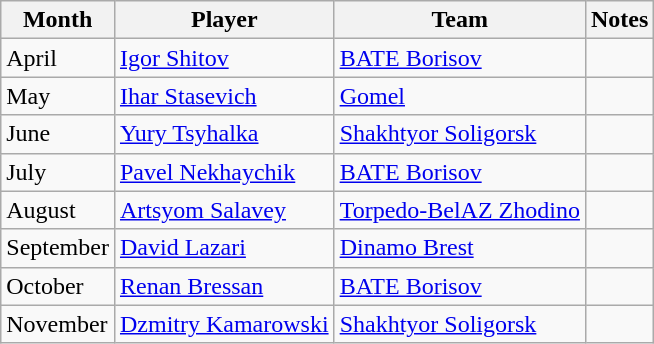<table class="wikitable">
<tr>
<th>Month</th>
<th>Player</th>
<th>Team</th>
<th>Notes</th>
</tr>
<tr>
<td>April</td>
<td> <a href='#'>Igor Shitov</a></td>
<td><a href='#'>BATE Borisov</a></td>
<td align=center></td>
</tr>
<tr>
<td>May</td>
<td> <a href='#'>Ihar Stasevich</a></td>
<td><a href='#'>Gomel</a></td>
<td align=center></td>
</tr>
<tr>
<td>June</td>
<td> <a href='#'>Yury Tsyhalka</a></td>
<td><a href='#'>Shakhtyor Soligorsk</a></td>
<td align=center></td>
</tr>
<tr>
<td>July</td>
<td> <a href='#'>Pavel Nekhaychik</a></td>
<td><a href='#'>BATE Borisov</a></td>
<td align=center></td>
</tr>
<tr>
<td>August</td>
<td> <a href='#'>Artsyom Salavey</a></td>
<td><a href='#'>Torpedo-BelAZ Zhodino</a></td>
<td align=center></td>
</tr>
<tr>
<td>September</td>
<td> <a href='#'>David Lazari</a></td>
<td><a href='#'>Dinamo Brest</a></td>
<td align=center></td>
</tr>
<tr>
<td>October</td>
<td> <a href='#'>Renan Bressan</a></td>
<td><a href='#'>BATE Borisov</a></td>
<td align=center></td>
</tr>
<tr>
<td>November</td>
<td> <a href='#'>Dzmitry Kamarowski</a></td>
<td><a href='#'>Shakhtyor Soligorsk</a></td>
<td align=center></td>
</tr>
</table>
